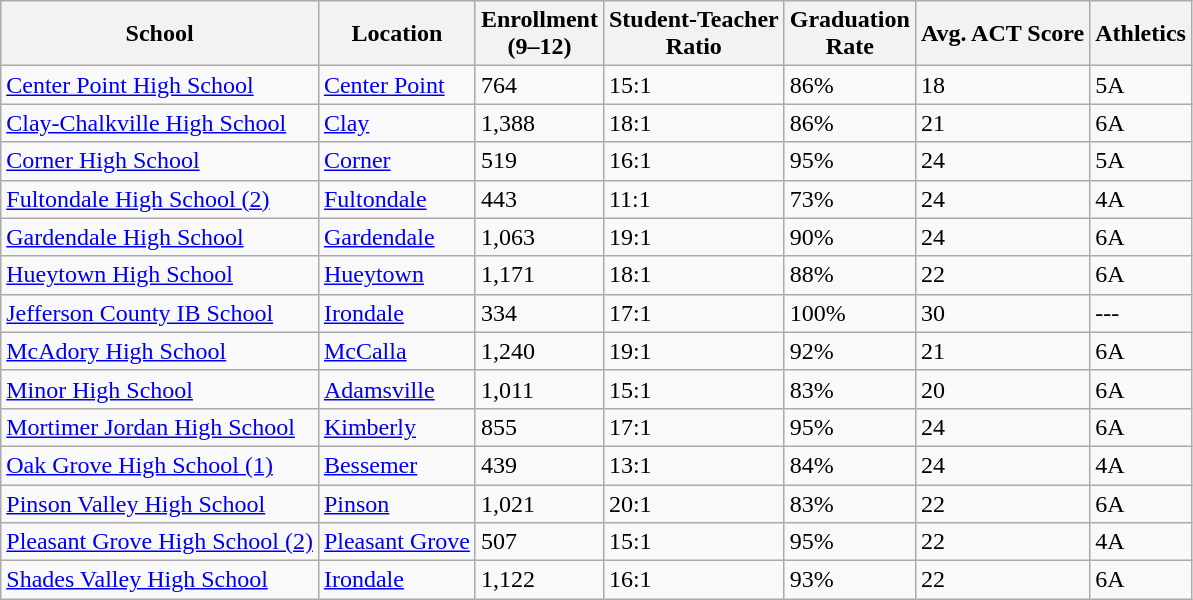<table class="wikitable">
<tr>
<th>School</th>
<th>Location</th>
<th>Enrollment<br>(9–12)</th>
<th>Student-Teacher<br>Ratio</th>
<th>Graduation<br>Rate</th>
<th>Avg. ACT Score</th>
<th>Athletics</th>
</tr>
<tr>
<td><a href='#'>Center Point High School</a></td>
<td><a href='#'>Center Point</a></td>
<td>764</td>
<td>15:1</td>
<td>86%</td>
<td>18</td>
<td>5A</td>
</tr>
<tr>
<td><a href='#'>Clay-Chalkville High School</a></td>
<td><a href='#'>Clay</a></td>
<td>1,388</td>
<td>18:1</td>
<td>86%</td>
<td>21</td>
<td>6A</td>
</tr>
<tr>
<td><a href='#'>Corner High School</a></td>
<td><a href='#'>Corner</a></td>
<td>519</td>
<td>16:1</td>
<td>95%</td>
<td>24</td>
<td>5A</td>
</tr>
<tr>
<td><a href='#'>Fultondale High School (2)</a></td>
<td><a href='#'>Fultondale</a></td>
<td>443</td>
<td>11:1</td>
<td>73%</td>
<td>24</td>
<td>4A</td>
</tr>
<tr>
<td><a href='#'>Gardendale High School</a></td>
<td><a href='#'>Gardendale</a></td>
<td>1,063</td>
<td>19:1</td>
<td>90%</td>
<td>24</td>
<td>6A</td>
</tr>
<tr>
<td><a href='#'>Hueytown High School</a></td>
<td><a href='#'>Hueytown</a></td>
<td>1,171</td>
<td>18:1</td>
<td>88%</td>
<td>22</td>
<td>6A</td>
</tr>
<tr>
<td><a href='#'>Jefferson County IB School</a></td>
<td><a href='#'>Irondale</a></td>
<td>334</td>
<td>17:1</td>
<td>100%</td>
<td>30</td>
<td>---</td>
</tr>
<tr>
<td><a href='#'>McAdory High School</a></td>
<td><a href='#'>McCalla</a></td>
<td>1,240</td>
<td>19:1</td>
<td>92%</td>
<td>21</td>
<td>6A</td>
</tr>
<tr>
<td><a href='#'>Minor High School</a></td>
<td><a href='#'>Adamsville</a></td>
<td>1,011</td>
<td>15:1</td>
<td>83%</td>
<td>20</td>
<td>6A</td>
</tr>
<tr>
<td><a href='#'>Mortimer Jordan High School</a></td>
<td><a href='#'>Kimberly</a></td>
<td>855</td>
<td>17:1</td>
<td>95%</td>
<td>24</td>
<td>6A</td>
</tr>
<tr>
<td><a href='#'>Oak Grove High School (1)</a></td>
<td><a href='#'>Bessemer</a></td>
<td>439</td>
<td>13:1</td>
<td>84%</td>
<td>24</td>
<td>4A</td>
</tr>
<tr>
<td><a href='#'>Pinson Valley High School</a></td>
<td><a href='#'>Pinson</a></td>
<td>1,021</td>
<td>20:1</td>
<td>83%</td>
<td>22</td>
<td>6A</td>
</tr>
<tr>
<td><a href='#'>Pleasant Grove High School (2)</a></td>
<td><a href='#'>Pleasant Grove</a></td>
<td>507</td>
<td>15:1</td>
<td>95%</td>
<td>22</td>
<td>4A</td>
</tr>
<tr>
<td><a href='#'>Shades Valley High School</a></td>
<td><a href='#'>Irondale</a></td>
<td>1,122</td>
<td>16:1</td>
<td>93%</td>
<td>22</td>
<td>6A</td>
</tr>
</table>
